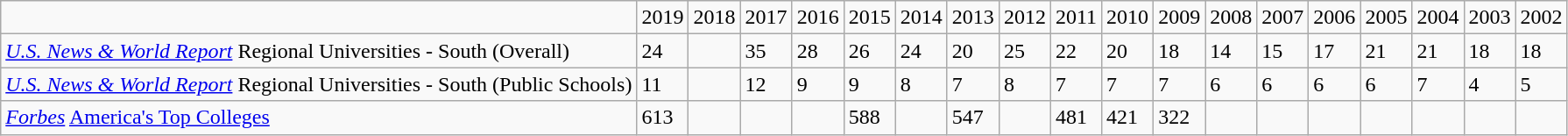<table class="wikitable">
<tr>
<td></td>
<td>2019</td>
<td>2018</td>
<td>2017</td>
<td>2016</td>
<td>2015</td>
<td>2014</td>
<td>2013</td>
<td>2012</td>
<td>2011</td>
<td>2010</td>
<td>2009</td>
<td>2008</td>
<td>2007</td>
<td>2006</td>
<td>2005</td>
<td>2004</td>
<td>2003</td>
<td>2002</td>
</tr>
<tr>
<td><em><a href='#'>U.S. News & World Report</a></em> Regional Universities - South (Overall)</td>
<td>24</td>
<td></td>
<td>35</td>
<td>28</td>
<td>26</td>
<td>24</td>
<td>20</td>
<td>25</td>
<td>22</td>
<td>20</td>
<td>18</td>
<td>14</td>
<td>15</td>
<td>17</td>
<td>21</td>
<td>21</td>
<td>18</td>
<td>18</td>
</tr>
<tr>
<td><em><a href='#'>U.S. News & World Report</a></em> Regional Universities - South (Public Schools)</td>
<td>11</td>
<td></td>
<td>12</td>
<td>9</td>
<td>9</td>
<td>8</td>
<td>7</td>
<td>8</td>
<td>7</td>
<td>7</td>
<td>7</td>
<td>6</td>
<td>6</td>
<td>6</td>
<td>6</td>
<td>7</td>
<td>4</td>
<td>5</td>
</tr>
<tr>
<td><em><a href='#'>Forbes</a></em> <a href='#'>America's Top Colleges</a></td>
<td>613</td>
<td></td>
<td></td>
<td></td>
<td>588</td>
<td></td>
<td>547</td>
<td></td>
<td>481</td>
<td>421</td>
<td>322</td>
<td></td>
<td></td>
<td></td>
<td></td>
<td></td>
<td></td>
<td></td>
</tr>
</table>
